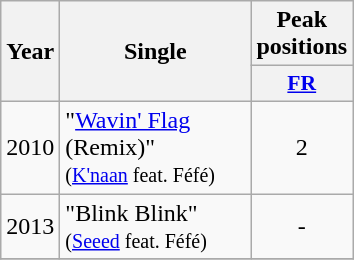<table class="wikitable">
<tr>
<th align="center" rowspan="2" width="10">Year</th>
<th align="center" rowspan="2" width="120">Single</th>
<th align="center" colspan="1" width="20">Peak positions</th>
</tr>
<tr>
<th scope="col" style="width:3em;font-size:90%;"><a href='#'>FR</a><br></th>
</tr>
<tr>
<td style="text-align:center;">2010</td>
<td>"<a href='#'>Wavin' Flag</a> (Remix)"<br><small>(<a href='#'>K'naan</a> feat. Féfé)</small></td>
<td style="text-align:center;">2</td>
</tr>
<tr>
<td style="text-align:center;">2013</td>
<td>"Blink Blink"<br><small>(<a href='#'>Seeed</a> feat. Féfé)</small></td>
<td style="text-align:center;">-</td>
</tr>
<tr>
</tr>
</table>
